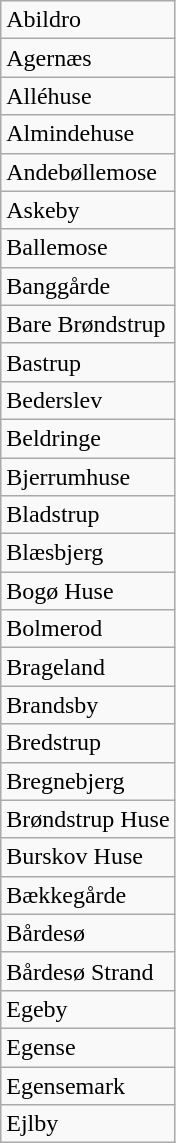<table class="wikitable" style="float:left; margin-right:1em">
<tr>
<td>Abildro</td>
</tr>
<tr>
<td>Agernæs</td>
</tr>
<tr>
<td>Alléhuse</td>
</tr>
<tr>
<td>Almindehuse</td>
</tr>
<tr>
<td>Andebøllemose</td>
</tr>
<tr>
<td>Askeby</td>
</tr>
<tr>
<td>Ballemose</td>
</tr>
<tr>
<td>Banggårde</td>
</tr>
<tr>
<td>Bare Brøndstrup</td>
</tr>
<tr>
<td>Bastrup</td>
</tr>
<tr>
<td>Bederslev</td>
</tr>
<tr>
<td>Beldringe</td>
</tr>
<tr>
<td>Bjerrumhuse</td>
</tr>
<tr>
<td>Bladstrup</td>
</tr>
<tr>
<td>Blæsbjerg</td>
</tr>
<tr>
<td>Bogø Huse</td>
</tr>
<tr>
<td>Bolmerod</td>
</tr>
<tr>
<td>Brageland</td>
</tr>
<tr>
<td>Brandsby</td>
</tr>
<tr>
<td>Bredstrup</td>
</tr>
<tr>
<td>Bregnebjerg</td>
</tr>
<tr>
<td>Brøndstrup Huse</td>
</tr>
<tr>
<td>Burskov Huse</td>
</tr>
<tr>
<td>Bækkegårde</td>
</tr>
<tr>
<td>Bårdesø</td>
</tr>
<tr>
<td>Bårdesø Strand</td>
</tr>
<tr>
<td>Egeby</td>
</tr>
<tr>
<td>Egense</td>
</tr>
<tr>
<td>Egensemark</td>
</tr>
<tr>
<td>Ejlby</td>
</tr>
</table>
